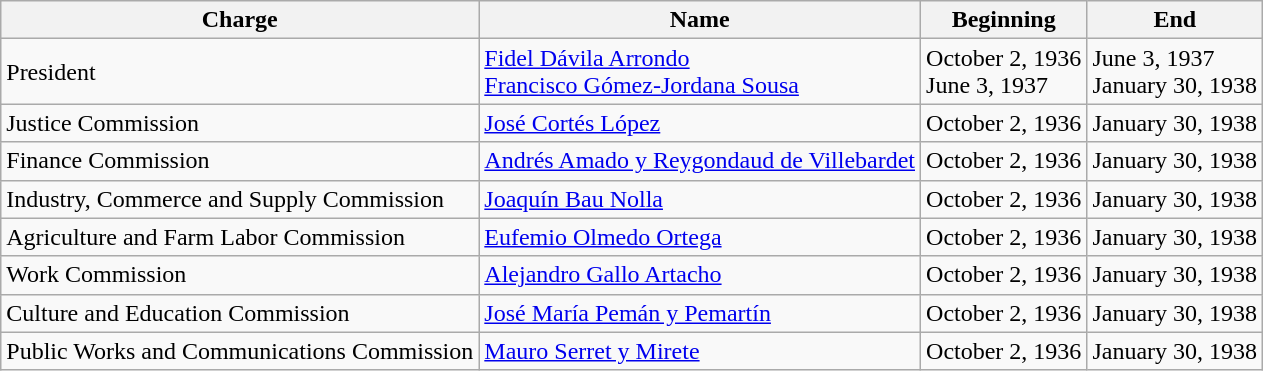<table class="wikitable">
<tr>
<th><strong>Charge</strong></th>
<th><strong>Name</strong></th>
<th><strong>Beginning</strong></th>
<th><strong>End</strong></th>
</tr>
<tr>
<td>President</td>
<td><a href='#'>Fidel Dávila Arrondo</a><br><a href='#'>Francisco Gómez-Jordana Sousa</a></td>
<td>October 2, 1936<br>June 3, 1937</td>
<td>June 3, 1937<br>January 30, 1938</td>
</tr>
<tr>
<td>Justice Commission</td>
<td><a href='#'>José Cortés López</a></td>
<td>October 2, 1936</td>
<td>January 30, 1938</td>
</tr>
<tr>
<td>Finance Commission</td>
<td><a href='#'>Andrés Amado y Reygondaud de Villebardet</a></td>
<td>October 2, 1936</td>
<td>January 30, 1938</td>
</tr>
<tr>
<td>Industry, Commerce and Supply Commission</td>
<td><a href='#'>Joaquín Bau Nolla</a></td>
<td>October 2, 1936</td>
<td>January 30, 1938</td>
</tr>
<tr>
<td>Agriculture and Farm Labor Commission</td>
<td><a href='#'>Eufemio Olmedo Ortega</a></td>
<td>October 2, 1936</td>
<td>January 30, 1938</td>
</tr>
<tr>
<td>Work Commission</td>
<td><a href='#'>Alejandro Gallo Artacho</a></td>
<td>October 2, 1936</td>
<td>January 30, 1938</td>
</tr>
<tr>
<td>Culture and Education Commission</td>
<td><a href='#'>José María Pemán y Pemartín</a></td>
<td>October 2, 1936</td>
<td>January 30, 1938</td>
</tr>
<tr>
<td>Public Works and Communications Commission</td>
<td><a href='#'>Mauro Serret y Mirete</a></td>
<td>October 2, 1936</td>
<td>January 30, 1938</td>
</tr>
</table>
